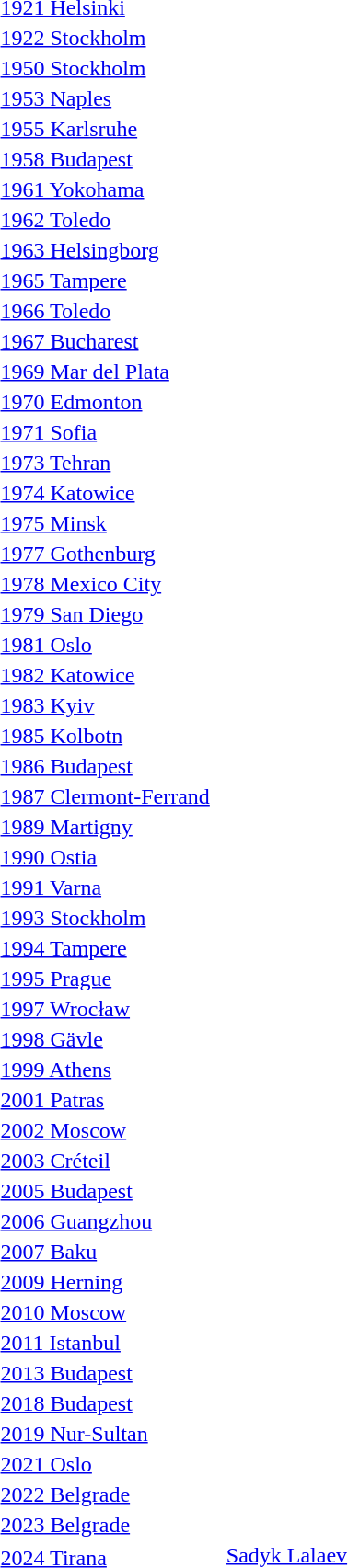<table>
<tr>
<td><a href='#'>1921 Helsinki</a></td>
<td></td>
<td></td>
<td></td>
</tr>
<tr>
<td><a href='#'>1922 Stockholm</a></td>
<td></td>
<td></td>
<td></td>
</tr>
<tr>
<td><a href='#'>1950 Stockholm</a></td>
<td></td>
<td></td>
<td></td>
</tr>
<tr>
<td><a href='#'>1953 Naples</a></td>
<td></td>
<td></td>
<td></td>
</tr>
<tr>
<td><a href='#'>1955 Karlsruhe</a></td>
<td></td>
<td></td>
<td></td>
</tr>
<tr>
<td><a href='#'>1958 Budapest</a></td>
<td></td>
<td></td>
<td></td>
</tr>
<tr>
<td><a href='#'>1961 Yokohama</a></td>
<td></td>
<td></td>
<td></td>
</tr>
<tr>
<td><a href='#'>1962 Toledo</a></td>
<td></td>
<td></td>
<td></td>
</tr>
<tr>
<td><a href='#'>1963 Helsingborg</a></td>
<td></td>
<td></td>
<td></td>
</tr>
<tr>
<td><a href='#'>1965 Tampere</a></td>
<td></td>
<td></td>
<td></td>
</tr>
<tr>
<td><a href='#'>1966 Toledo</a></td>
<td></td>
<td></td>
<td></td>
</tr>
<tr>
<td><a href='#'>1967 Bucharest</a></td>
<td></td>
<td></td>
<td></td>
</tr>
<tr>
<td><a href='#'>1969 Mar del Plata</a></td>
<td></td>
<td></td>
<td></td>
</tr>
<tr>
<td><a href='#'>1970 Edmonton</a></td>
<td></td>
<td></td>
<td></td>
</tr>
<tr>
<td><a href='#'>1971 Sofia</a></td>
<td></td>
<td></td>
<td></td>
</tr>
<tr>
<td><a href='#'>1973 Tehran</a></td>
<td></td>
<td></td>
<td></td>
</tr>
<tr>
<td><a href='#'>1974 Katowice</a></td>
<td></td>
<td></td>
<td></td>
</tr>
<tr>
<td><a href='#'>1975 Minsk</a></td>
<td></td>
<td></td>
<td></td>
</tr>
<tr>
<td><a href='#'>1977 Gothenburg</a></td>
<td></td>
<td></td>
<td></td>
</tr>
<tr>
<td><a href='#'>1978 Mexico City</a></td>
<td></td>
<td></td>
<td></td>
</tr>
<tr>
<td><a href='#'>1979 San Diego</a></td>
<td></td>
<td></td>
<td></td>
</tr>
<tr>
<td><a href='#'>1981 Oslo</a></td>
<td></td>
<td></td>
<td></td>
</tr>
<tr>
<td><a href='#'>1982 Katowice</a></td>
<td></td>
<td></td>
<td></td>
</tr>
<tr>
<td><a href='#'>1983 Kyiv</a></td>
<td></td>
<td></td>
<td></td>
</tr>
<tr>
<td><a href='#'>1985 Kolbotn</a></td>
<td></td>
<td></td>
<td></td>
</tr>
<tr>
<td><a href='#'>1986 Budapest</a></td>
<td></td>
<td></td>
<td></td>
</tr>
<tr>
<td><a href='#'>1987 Clermont-Ferrand</a></td>
<td></td>
<td></td>
<td></td>
</tr>
<tr>
<td><a href='#'>1989 Martigny</a></td>
<td></td>
<td></td>
<td></td>
</tr>
<tr>
<td><a href='#'>1990 Ostia</a></td>
<td></td>
<td></td>
<td></td>
</tr>
<tr>
<td><a href='#'>1991 Varna</a></td>
<td></td>
<td></td>
<td></td>
</tr>
<tr>
<td><a href='#'>1993 Stockholm</a></td>
<td></td>
<td></td>
<td></td>
</tr>
<tr>
<td><a href='#'>1994 Tampere</a></td>
<td></td>
<td></td>
<td></td>
</tr>
<tr>
<td><a href='#'>1995 Prague</a></td>
<td></td>
<td></td>
<td></td>
</tr>
<tr>
<td><a href='#'>1997 Wrocław</a></td>
<td></td>
<td></td>
<td></td>
</tr>
<tr>
<td><a href='#'>1998 Gävle</a></td>
<td></td>
<td></td>
<td></td>
</tr>
<tr>
<td><a href='#'>1999 Athens</a></td>
<td></td>
<td></td>
<td></td>
</tr>
<tr>
<td><a href='#'>2001 Patras</a></td>
<td></td>
<td></td>
<td></td>
</tr>
<tr>
<td><a href='#'>2002 Moscow</a></td>
<td></td>
<td></td>
<td></td>
</tr>
<tr>
<td><a href='#'>2003 Créteil</a></td>
<td></td>
<td></td>
<td></td>
</tr>
<tr>
<td rowspan=2><a href='#'>2005 Budapest</a></td>
<td rowspan=2></td>
<td rowspan=2></td>
<td></td>
</tr>
<tr>
<td></td>
</tr>
<tr>
<td rowspan=2><a href='#'>2006 Guangzhou</a></td>
<td rowspan=2></td>
<td rowspan=2></td>
<td></td>
</tr>
<tr>
<td></td>
</tr>
<tr>
<td rowspan=2><a href='#'>2007 Baku</a></td>
<td rowspan=2></td>
<td rowspan=2></td>
<td></td>
</tr>
<tr>
<td></td>
</tr>
<tr>
<td rowspan=2><a href='#'>2009 Herning</a></td>
<td rowspan=2></td>
<td rowspan=2></td>
<td></td>
</tr>
<tr>
<td></td>
</tr>
<tr>
<td rowspan=2><a href='#'>2010 Moscow</a></td>
<td rowspan=2></td>
<td rowspan=2></td>
<td></td>
</tr>
<tr>
<td></td>
</tr>
<tr>
<td rowspan=2><a href='#'>2011 Istanbul</a></td>
<td rowspan=2></td>
<td rowspan=2></td>
<td></td>
</tr>
<tr>
<td></td>
</tr>
<tr>
<td rowspan=2><a href='#'>2013 Budapest</a></td>
<td rowspan=2></td>
<td rowspan=2></td>
<td></td>
</tr>
<tr>
<td></td>
</tr>
<tr>
<td rowspan=2><a href='#'>2018 Budapest</a></td>
<td rowspan=2></td>
<td rowspan=2></td>
<td></td>
</tr>
<tr>
<td></td>
</tr>
<tr>
<td rowspan=2><a href='#'>2019 Nur-Sultan</a></td>
<td rowspan=2></td>
<td rowspan=2></td>
<td></td>
</tr>
<tr>
<td></td>
</tr>
<tr>
<td rowspan=2><a href='#'>2021 Oslo</a></td>
<td rowspan=2></td>
<td rowspan=2></td>
<td></td>
</tr>
<tr>
<td></td>
</tr>
<tr>
<td rowspan=2><a href='#'>2022 Belgrade</a></td>
<td rowspan=2></td>
<td rowspan=2></td>
<td></td>
</tr>
<tr>
<td></td>
</tr>
<tr>
<td rowspan=2><a href='#'>2023 Belgrade</a></td>
<td rowspan=2></td>
<td rowspan=2></td>
<td></td>
</tr>
<tr>
<td></td>
</tr>
<tr>
<td rowspan=2><a href='#'>2024 Tirana</a></td>
<td rowspan=2></td>
<td rowspan=2></td>
<td> <a href='#'>Sadyk Lalaev</a> </td>
</tr>
<tr>
<td></td>
</tr>
</table>
